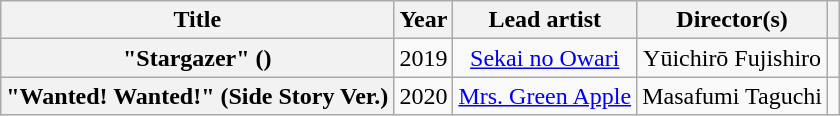<table class="wikitable plainrowheaders" style="text-align:center;">
<tr>
<th scope="col">Title</th>
<th scope="col">Year</th>
<th scope="col">Lead artist</th>
<th scope="col">Director(s)</th>
<th scope="col"></th>
</tr>
<tr>
<th scope="row">"Stargazer" ()</th>
<td>2019</td>
<td><a href='#'>Sekai no Owari</a></td>
<td>Yūichirō Fujishiro</td>
<td></td>
</tr>
<tr>
<th scope="row">"Wanted! Wanted!" (Side Story Ver.)</th>
<td>2020</td>
<td><a href='#'>Mrs. Green Apple</a></td>
<td>Masafumi Taguchi</td>
<td></td>
</tr>
</table>
